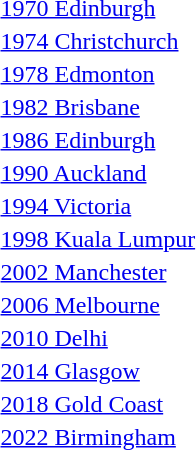<table>
<tr>
<td><a href='#'>1970 Edinburgh</a><br></td>
<td></td>
<td></td>
<td></td>
</tr>
<tr>
<td><a href='#'>1974 Christchurch</a><br></td>
<td></td>
<td></td>
<td></td>
</tr>
<tr>
<td><a href='#'>1978 Edmonton</a><br></td>
<td></td>
<td></td>
<td></td>
</tr>
<tr>
<td><a href='#'>1982 Brisbane</a><br></td>
<td></td>
<td></td>
<td></td>
</tr>
<tr>
<td><a href='#'>1986 Edinburgh</a><br></td>
<td></td>
<td></td>
<td></td>
</tr>
<tr>
<td><a href='#'>1990 Auckland</a><br></td>
<td></td>
<td></td>
<td></td>
</tr>
<tr>
<td><a href='#'>1994 Victoria</a><br></td>
<td></td>
<td></td>
<td></td>
</tr>
<tr>
<td><a href='#'>1998 Kuala Lumpur</a><br></td>
<td></td>
<td></td>
<td></td>
</tr>
<tr>
<td><a href='#'>2002 Manchester</a><br></td>
<td></td>
<td></td>
<td></td>
</tr>
<tr>
<td><a href='#'>2006 Melbourne</a><br></td>
<td></td>
<td></td>
<td></td>
</tr>
<tr>
<td><a href='#'>2010 Delhi</a><br></td>
<td></td>
<td></td>
<td></td>
</tr>
<tr>
<td><a href='#'>2014 Glasgow</a><br></td>
<td></td>
<td></td>
<td></td>
</tr>
<tr>
<td><a href='#'>2018 Gold Coast</a><br></td>
<td></td>
<td></td>
<td></td>
</tr>
<tr>
<td><a href='#'>2022 Birmingham</a><br></td>
<td></td>
<td></td>
<td></td>
</tr>
</table>
